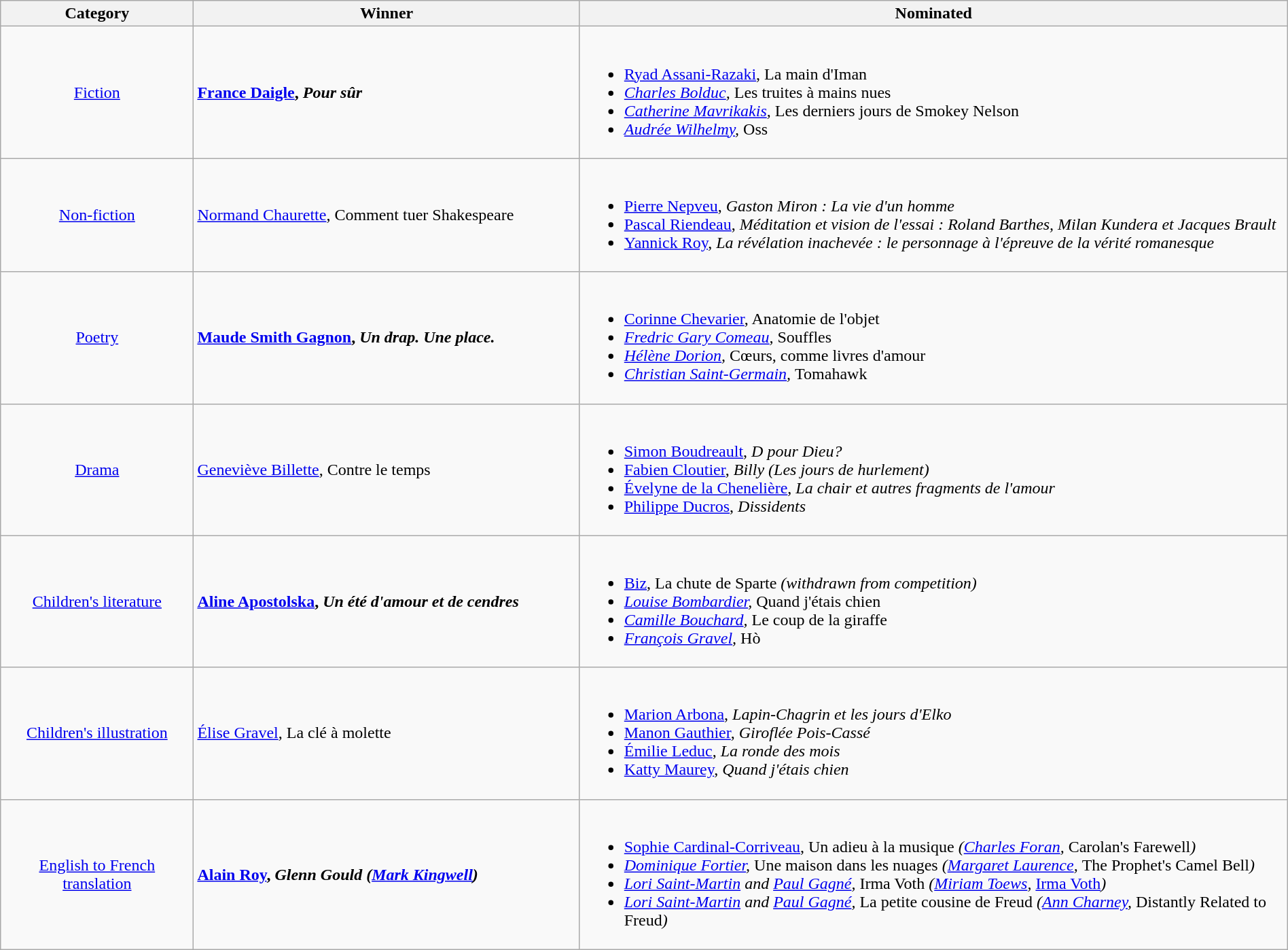<table class="wikitable" width="100%">
<tr>
<th width=15%>Category</th>
<th width=30%>Winner</th>
<th width=55%>Nominated</th>
</tr>
<tr>
<td align="center"><a href='#'>Fiction</a></td>
<td> <strong><a href='#'>France Daigle</a>, <em>Pour sûr<strong><em></td>
<td><br><ul><li><a href='#'>Ryad Assani-Razaki</a>, </em>La main d'Iman<em></li><li><a href='#'>Charles Bolduc</a>, </em>Les truites à mains nues<em></li><li><a href='#'>Catherine Mavrikakis</a>, </em>Les derniers jours de Smokey Nelson<em></li><li><a href='#'>Audrée Wilhelmy</a>, </em>Oss<em></li></ul></td>
</tr>
<tr>
<td align="center"><a href='#'>Non-fiction</a></td>
<td> </strong><a href='#'>Normand Chaurette</a>, </em>Comment tuer Shakespeare</em></strong></td>
<td><br><ul><li><a href='#'>Pierre Nepveu</a>, <em>Gaston Miron : La vie d'un homme</em></li><li><a href='#'>Pascal Riendeau</a>, <em>Méditation et vision de l'essai : Roland Barthes, Milan Kundera et Jacques Brault</em></li><li><a href='#'>Yannick Roy</a>, <em>La révélation inachevée : le personnage à l'épreuve de la vérité romanesque</em></li></ul></td>
</tr>
<tr>
<td align="center"><a href='#'>Poetry</a></td>
<td> <strong><a href='#'>Maude Smith Gagnon</a>, <em>Un drap. Une place.<strong><em></td>
<td><br><ul><li><a href='#'>Corinne Chevarier</a>, </em>Anatomie de l'objet<em></li><li><a href='#'>Fredric Gary Comeau</a>, </em>Souffles<em></li><li><a href='#'>Hélène Dorion</a>, </em>Cœurs, comme livres d'amour<em></li><li><a href='#'>Christian Saint-Germain</a>, </em>Tomahawk<em></li></ul></td>
</tr>
<tr>
<td align="center"><a href='#'>Drama</a></td>
<td> </strong><a href='#'>Geneviève Billette</a>, </em>Contre le temps</em></strong></td>
<td><br><ul><li><a href='#'>Simon Boudreault</a>, <em>D pour Dieu?</em></li><li><a href='#'>Fabien Cloutier</a>, <em>Billy (Les jours de hurlement)</em></li><li><a href='#'>Évelyne de la Chenelière</a>, <em>La chair et autres fragments de l'amour</em></li><li><a href='#'>Philippe Ducros</a>, <em>Dissidents</em></li></ul></td>
</tr>
<tr>
<td align="center"><a href='#'>Children's literature</a></td>
<td> <strong><a href='#'>Aline Apostolska</a>, <em>Un été d'amour et de cendres<strong><em></td>
<td><br><ul><li><a href='#'>Biz</a>, </em>La chute de Sparte<em> (withdrawn from competition)</li><li><a href='#'>Louise Bombardier</a>, </em>Quand j'étais chien<em></li><li><a href='#'>Camille Bouchard</a>, </em>Le coup de la giraffe<em></li><li><a href='#'>François Gravel</a>, </em>Hò<em></li></ul></td>
</tr>
<tr>
<td align="center"><a href='#'>Children's illustration</a></td>
<td> </strong><a href='#'>Élise Gravel</a>, </em>La clé à molette</em></strong></td>
<td><br><ul><li><a href='#'>Marion Arbona</a>, <em>Lapin-Chagrin et les jours d'Elko</em></li><li><a href='#'>Manon Gauthier</a>, <em>Giroflée Pois-Cassé</em></li><li><a href='#'>Émilie Leduc</a>, <em>La ronde des mois</em></li><li><a href='#'>Katty Maurey</a>, <em>Quand j'étais chien</em></li></ul></td>
</tr>
<tr>
<td align="center"><a href='#'>English to French translation</a></td>
<td> <strong><a href='#'>Alain Roy</a>, <em>Glenn Gould<strong><em> (<a href='#'>Mark Kingwell</a>)</td>
<td><br><ul><li><a href='#'>Sophie Cardinal-Corriveau</a>, </em>Un adieu à la musique<em> (<a href='#'>Charles Foran</a>, </em>Carolan's Farewell<em>)</li><li><a href='#'>Dominique Fortier</a>, </em>Une maison dans les nuages<em> (<a href='#'>Margaret Laurence</a>, </em>The Prophet's Camel Bell<em>)</li><li><a href='#'>Lori Saint-Martin</a> and <a href='#'>Paul Gagné</a>, </em>Irma Voth<em> (<a href='#'>Miriam Toews</a>, </em><a href='#'>Irma Voth</a><em>)</li><li><a href='#'>Lori Saint-Martin</a> and <a href='#'>Paul Gagné</a>, </em>La petite cousine de Freud<em> (<a href='#'>Ann Charney</a>, </em>Distantly Related to Freud<em>)</li></ul></td>
</tr>
</table>
